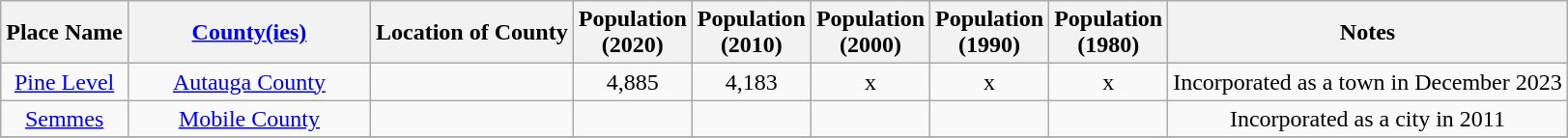<table class="wikitable sortable" style="text-align:center;">
<tr>
<th>Place Name</th>
<th style="width:10em;"><a href='#'>County(ies)</a><span></span></th>
<th>Location of County</th>
<th>Population<br>(2020)</th>
<th>Population<br>(2010)</th>
<th>Population<br>(2000)</th>
<th>Population<br>(1990)</th>
<th>Population<br>(1980)</th>
<th>Notes</th>
</tr>
<tr>
<td><a href='#'>Pine Level</a></td>
<td><a href='#'>Autauga County</a></td>
<td></td>
<td>4,885</td>
<td>4,183</td>
<td>x</td>
<td>x</td>
<td>x</td>
<td>Incorporated as a town in December 2023</td>
</tr>
<tr>
<td><a href='#'>Semmes</a></td>
<td><a href='#'>Mobile County</a></td>
<td></td>
<td></td>
<td></td>
<td></td>
<td></td>
<td></td>
<td>Incorporated as a city in 2011</td>
</tr>
<tr>
</tr>
</table>
